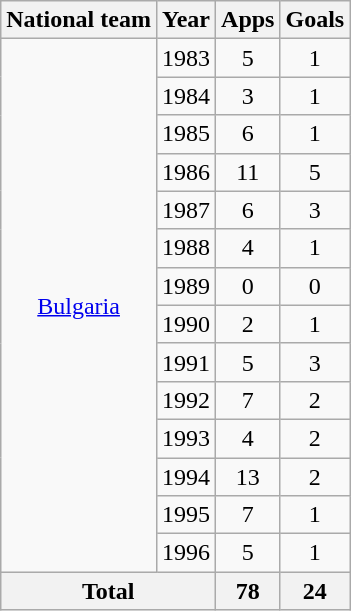<table class="wikitable" style="text-align:center">
<tr>
<th>National team</th>
<th>Year</th>
<th>Apps</th>
<th>Goals</th>
</tr>
<tr>
<td rowspan="14"><a href='#'>Bulgaria</a></td>
<td>1983</td>
<td>5</td>
<td>1</td>
</tr>
<tr>
<td>1984</td>
<td>3</td>
<td>1</td>
</tr>
<tr>
<td>1985</td>
<td>6</td>
<td>1</td>
</tr>
<tr>
<td>1986</td>
<td>11</td>
<td>5</td>
</tr>
<tr>
<td>1987</td>
<td>6</td>
<td>3</td>
</tr>
<tr>
<td>1988</td>
<td>4</td>
<td>1</td>
</tr>
<tr>
<td>1989</td>
<td>0</td>
<td>0</td>
</tr>
<tr>
<td>1990</td>
<td>2</td>
<td>1</td>
</tr>
<tr>
<td>1991</td>
<td>5</td>
<td>3</td>
</tr>
<tr>
<td>1992</td>
<td>7</td>
<td>2</td>
</tr>
<tr>
<td>1993</td>
<td>4</td>
<td>2</td>
</tr>
<tr>
<td>1994</td>
<td>13</td>
<td>2</td>
</tr>
<tr>
<td>1995</td>
<td>7</td>
<td>1</td>
</tr>
<tr>
<td>1996</td>
<td>5</td>
<td>1</td>
</tr>
<tr>
<th colspan="2">Total</th>
<th>78</th>
<th>24</th>
</tr>
</table>
